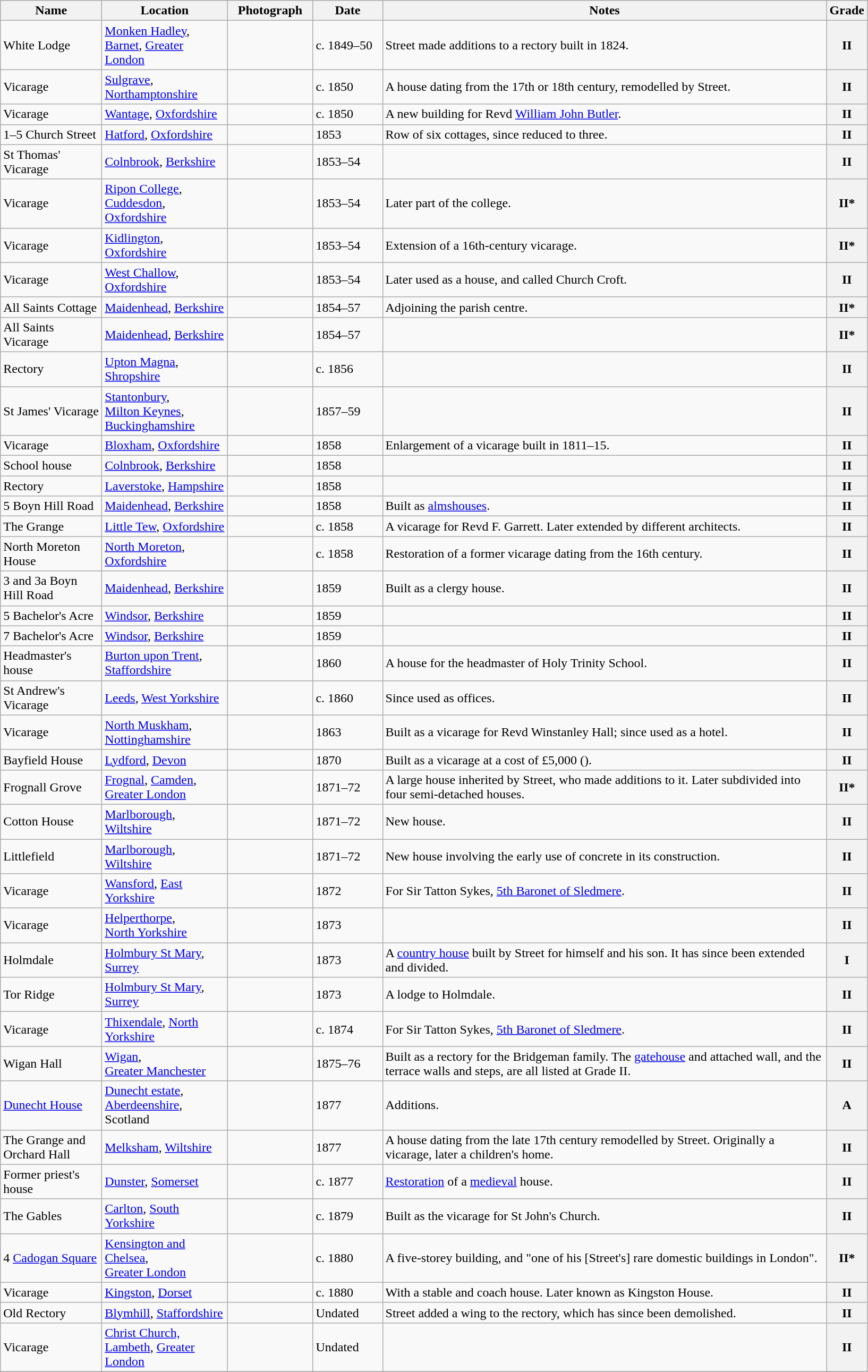<table class="wikitable sortable">
<tr>
<th style="width:120px">Name</th>
<th style="width:150px">Location</th>
<th style="width:100px" class="unsortable">Photograph</th>
<th style="width:80px">Date</th>
<th style="width:550px" class="unsortable">Notes</th>
<th style="width:24px">Grade</th>
</tr>
<tr>
<td>White Lodge</td>
<td><a href='#'>Monken Hadley</a>, <a href='#'>Barnet</a>, <a href='#'>Greater London</a></td>
<td></td>
<td>c. 1849–50</td>
<td>Street made additions to a rectory built in 1824.</td>
<th>II</th>
</tr>
<tr>
<td>Vicarage</td>
<td><a href='#'>Sulgrave</a>, <a href='#'>Northamptonshire</a><br><small></small></td>
<td></td>
<td>c. 1850</td>
<td>A house dating from the 17th or 18th century, remodelled by Street.</td>
<th>II</th>
</tr>
<tr>
<td>Vicarage</td>
<td><a href='#'>Wantage</a>, <a href='#'>Oxfordshire</a><br><small></small></td>
<td></td>
<td>c. 1850</td>
<td>A new building for Revd <a href='#'>William John Butler</a>.</td>
<th>II</th>
</tr>
<tr>
<td>1–5 Church Street</td>
<td><a href='#'>Hatford</a>, <a href='#'>Oxfordshire</a><br><small></small></td>
<td></td>
<td>1853</td>
<td>Row of six cottages, since reduced to three.</td>
<th>II</th>
</tr>
<tr>
<td>St Thomas' Vicarage</td>
<td><a href='#'>Colnbrook</a>, <a href='#'>Berkshire</a><br><small></small></td>
<td></td>
<td>1853–54</td>
<td></td>
<th>II</th>
</tr>
<tr>
<td>Vicarage</td>
<td><a href='#'>Ripon College</a>, <a href='#'>Cuddesdon</a>, <a href='#'>Oxfordshire</a><br><small></small></td>
<td></td>
<td>1853–54</td>
<td>Later part of the college.</td>
<th>II*</th>
</tr>
<tr>
<td>Vicarage</td>
<td><a href='#'>Kidlington</a>, <a href='#'>Oxfordshire</a><br><small></small></td>
<td></td>
<td>1853–54</td>
<td>Extension of a 16th-century vicarage.</td>
<th>II*</th>
</tr>
<tr>
<td>Vicarage</td>
<td><a href='#'>West Challow</a>, <a href='#'>Oxfordshire</a><br><small></small></td>
<td></td>
<td>1853–54</td>
<td>Later used as a house, and called Church Croft.</td>
<th>II</th>
</tr>
<tr>
<td>All Saints Cottage</td>
<td><a href='#'>Maidenhead</a>, <a href='#'>Berkshire</a><br><small></small></td>
<td></td>
<td>1854–57</td>
<td>Adjoining the parish centre.</td>
<th>II*</th>
</tr>
<tr>
<td>All Saints Vicarage</td>
<td><a href='#'>Maidenhead</a>, <a href='#'>Berkshire</a><br><small></small></td>
<td></td>
<td>1854–57</td>
<td></td>
<th>II*</th>
</tr>
<tr>
<td>Rectory</td>
<td><a href='#'>Upton Magna</a>, <a href='#'>Shropshire</a><br><small></small></td>
<td></td>
<td>c. 1856</td>
<td></td>
<th>II</th>
</tr>
<tr>
<td>St James' Vicarage</td>
<td><a href='#'>Stantonbury</a>,<br><a href='#'>Milton Keynes</a>,<br><a href='#'>Buckinghamshire</a><br><small></small></td>
<td></td>
<td>1857–59</td>
<td></td>
<th>II</th>
</tr>
<tr>
<td>Vicarage</td>
<td><a href='#'>Bloxham</a>, <a href='#'>Oxfordshire</a><br><small></small></td>
<td></td>
<td>1858</td>
<td>Enlargement of a vicarage built in 1811–15.</td>
<th>II</th>
</tr>
<tr>
<td>School house</td>
<td><a href='#'>Colnbrook</a>, <a href='#'>Berkshire</a><br><small></small></td>
<td></td>
<td>1858</td>
<td></td>
<th>II</th>
</tr>
<tr>
<td>Rectory</td>
<td><a href='#'>Laverstoke</a>, <a href='#'>Hampshire</a><br><small></small></td>
<td></td>
<td>1858</td>
<td></td>
<th>II</th>
</tr>
<tr>
<td>5 Boyn Hill Road</td>
<td><a href='#'>Maidenhead</a>, <a href='#'>Berkshire</a><br><small></small></td>
<td></td>
<td>1858</td>
<td>Built as <a href='#'>almshouses</a>.</td>
<th>II</th>
</tr>
<tr>
<td>The Grange</td>
<td><a href='#'>Little Tew</a>, <a href='#'>Oxfordshire</a><br><small></small></td>
<td></td>
<td>c. 1858</td>
<td>A vicarage for Revd F. Garrett.  Later extended by different architects.</td>
<th>II</th>
</tr>
<tr>
<td>North Moreton House</td>
<td><a href='#'>North Moreton</a>, <a href='#'>Oxfordshire</a><br><small></small></td>
<td></td>
<td>c. 1858</td>
<td>Restoration of a former vicarage dating from the 16th century.</td>
<th>II</th>
</tr>
<tr>
<td>3 and 3a Boyn Hill Road</td>
<td><a href='#'>Maidenhead</a>, <a href='#'>Berkshire</a><br><small></small></td>
<td></td>
<td>1859</td>
<td>Built as a clergy house.</td>
<th>II</th>
</tr>
<tr>
<td>5 Bachelor's Acre</td>
<td><a href='#'>Windsor</a>, <a href='#'>Berkshire</a><br><small></small></td>
<td></td>
<td>1859</td>
<td></td>
<th>II</th>
</tr>
<tr>
<td>7 Bachelor's Acre</td>
<td><a href='#'>Windsor</a>, <a href='#'>Berkshire</a><br><small></small></td>
<td></td>
<td>1859</td>
<td></td>
<th>II</th>
</tr>
<tr>
<td>Headmaster's house</td>
<td><a href='#'>Burton upon Trent</a>, <a href='#'>Staffordshire</a><br><small></small></td>
<td></td>
<td>1860</td>
<td>A house for the headmaster of Holy Trinity School.</td>
<th>II</th>
</tr>
<tr>
<td>St Andrew's Vicarage</td>
<td><a href='#'>Leeds</a>, <a href='#'>West Yorkshire</a><br><small></small></td>
<td></td>
<td>c. 1860</td>
<td>Since used as offices.</td>
<th>II</th>
</tr>
<tr>
<td>Vicarage</td>
<td><a href='#'>North Muskham</a>, <a href='#'>Nottinghamshire</a><br><small></small></td>
<td></td>
<td>1863</td>
<td>Built as a vicarage for Revd Winstanley Hall; since used as a hotel.</td>
<th>II</th>
</tr>
<tr>
<td>Bayfield House</td>
<td><a href='#'>Lydford</a>, <a href='#'>Devon</a><br><small></small></td>
<td></td>
<td>1870</td>
<td>Built as a vicarage at a cost of £5,000 ().</td>
<th>II</th>
</tr>
<tr>
<td>Frognall Grove</td>
<td><a href='#'>Frognal</a>, <a href='#'>Camden</a>,<br><a href='#'>Greater London</a><br><small></small></td>
<td></td>
<td>1871–72</td>
<td>A large house inherited by Street, who made additions to it.  Later subdivided into four semi-detached houses.</td>
<th>II*</th>
</tr>
<tr>
<td>Cotton House</td>
<td><a href='#'>Marlborough</a>, <a href='#'>Wiltshire</a><br><small></small></td>
<td></td>
<td>1871–72</td>
<td>New house.</td>
<th>II</th>
</tr>
<tr>
<td>Littlefield</td>
<td><a href='#'>Marlborough</a>, <a href='#'>Wiltshire</a><br><small></small></td>
<td></td>
<td>1871–72</td>
<td>New house involving the early use of concrete in its construction.</td>
<th>II</th>
</tr>
<tr>
<td>Vicarage</td>
<td><a href='#'>Wansford</a>, <a href='#'>East Yorkshire</a><br><small></small></td>
<td></td>
<td>1872</td>
<td>For Sir Tatton Sykes, <a href='#'>5th Baronet of Sledmere</a>.</td>
<th>II</th>
</tr>
<tr>
<td>Vicarage</td>
<td><a href='#'>Helperthorpe</a>,<br><a href='#'>North Yorkshire</a><br><small></small></td>
<td></td>
<td>1873</td>
<td></td>
<th>II</th>
</tr>
<tr>
<td>Holmdale</td>
<td><a href='#'>Holmbury St Mary</a>, <a href='#'>Surrey</a><br><small></small></td>
<td></td>
<td>1873</td>
<td>A <a href='#'>country house</a> built by Street for himself and his son.  It has since been extended and divided.</td>
<th>I</th>
</tr>
<tr>
<td>Tor Ridge</td>
<td><a href='#'>Holmbury St Mary</a>, <a href='#'>Surrey</a><br><small></small></td>
<td></td>
<td>1873</td>
<td>A lodge to Holmdale.</td>
<th>II</th>
</tr>
<tr>
<td>Vicarage</td>
<td><a href='#'>Thixendale</a>, <a href='#'>North Yorkshire</a><br><small></small></td>
<td></td>
<td>c. 1874</td>
<td>For Sir Tatton Sykes, <a href='#'>5th Baronet of Sledmere</a>.</td>
<th>II</th>
</tr>
<tr>
<td>Wigan Hall</td>
<td><a href='#'>Wigan</a>,<br><a href='#'>Greater Manchester</a><br><small></small></td>
<td></td>
<td>1875–76</td>
<td>Built as a rectory for the Bridgeman family. The <a href='#'>gatehouse</a> and attached wall, and the terrace walls and steps, are all listed at Grade II.</td>
<th>II</th>
</tr>
<tr>
<td><a href='#'>Dunecht House</a></td>
<td><a href='#'>Dunecht estate</a>, <a href='#'>Aberdeenshire</a>, Scotland<br><small></small></td>
<td></td>
<td>1877</td>
<td>Additions.</td>
<th>A</th>
</tr>
<tr>
<td>The Grange and Orchard Hall</td>
<td><a href='#'>Melksham</a>, <a href='#'>Wiltshire</a><br><small></small></td>
<td></td>
<td>1877</td>
<td>A house dating from the late 17th century remodelled by Street.  Originally a vicarage, later a children's home.</td>
<th>II</th>
</tr>
<tr>
<td>Former priest's house</td>
<td><a href='#'>Dunster</a>, <a href='#'>Somerset</a><br><small></small></td>
<td></td>
<td>c. 1877</td>
<td><a href='#'>Restoration</a> of a <a href='#'>medieval</a> house.</td>
<th>II</th>
</tr>
<tr>
<td>The Gables</td>
<td><a href='#'>Carlton</a>, <a href='#'>South Yorkshire</a><br><small></small></td>
<td></td>
<td>c. 1879</td>
<td>Built as the vicarage for St John's Church.</td>
<th>II</th>
</tr>
<tr>
<td>4 <a href='#'>Cadogan Square</a></td>
<td><a href='#'>Kensington and Chelsea</a>,<br><a href='#'>Greater London</a><br><small></small></td>
<td></td>
<td>c. 1880</td>
<td>A five-storey building, and "one of his [Street's] rare domestic buildings in London".</td>
<th>II*</th>
</tr>
<tr>
<td>Vicarage</td>
<td><a href='#'>Kingston</a>, <a href='#'>Dorset</a><br><small></small></td>
<td></td>
<td>c. 1880</td>
<td>With a stable and coach house.  Later known as Kingston House.</td>
<th>II</th>
</tr>
<tr>
<td>Old Rectory</td>
<td><a href='#'>Blymhill</a>, <a href='#'>Staffordshire</a><br><small></small></td>
<td></td>
<td>Undated</td>
<td>Street added a wing to the rectory, which has since been demolished.</td>
<th>II</th>
</tr>
<tr>
<td>Vicarage</td>
<td><a href='#'>Christ Church, Lambeth</a>, <a href='#'>Greater London</a><br><small></small></td>
<td></td>
<td>Undated</td>
<td></td>
<th>II</th>
</tr>
<tr>
</tr>
</table>
